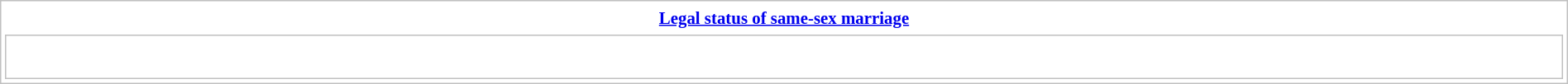<table class="collapsible collapsed" style="text-align: left; border: 1px solid silver; margin: 0.2em auto auto; width:100%; clear: both; padding: 1px;">
<tr>
<th style="font-size:87%; padding:0.2em 0.3em; text-align: center; "><span><a href='#'>Legal status of same-sex marriage</a></span></th>
</tr>
<tr>
<td style="border: solid 1px silver; padding: 8px;"><br><div></div></td>
</tr>
</table>
